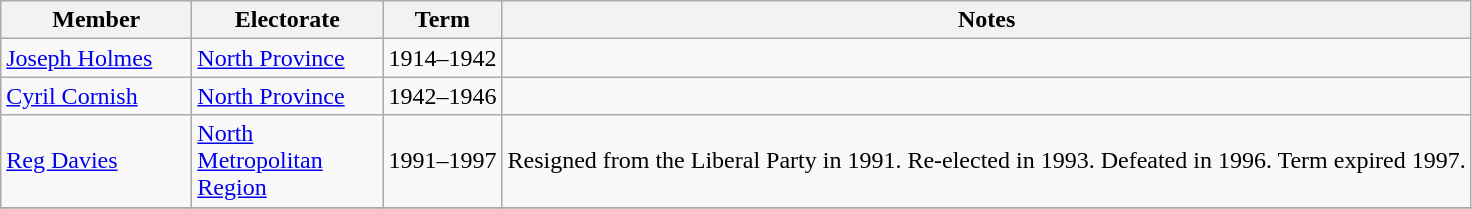<table class="wikitable">
<tr>
<th width=120px>Member</th>
<th width=120px>Electorate</th>
<th>Term</th>
<th>Notes</th>
</tr>
<tr>
<td><a href='#'>Joseph Holmes</a></td>
<td><a href='#'>North Province</a></td>
<td>1914–1942</td>
<td></td>
</tr>
<tr>
<td><a href='#'>Cyril Cornish</a></td>
<td><a href='#'>North Province</a></td>
<td>1942–1946</td>
<td></td>
</tr>
<tr>
<td><a href='#'>Reg Davies</a></td>
<td><a href='#'>North Metropolitan Region</a></td>
<td>1991–1997</td>
<td>Resigned from the Liberal Party in 1991. Re-elected in 1993. Defeated in 1996. Term expired 1997.</td>
</tr>
<tr>
</tr>
</table>
